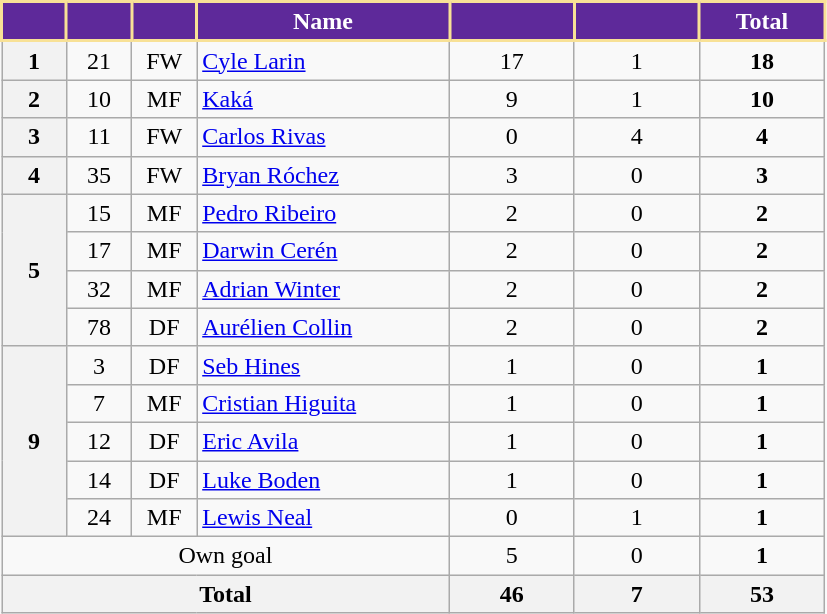<table class="wikitable" style="text-align:center;">
<tr>
<th style="background:#5E299A; color:white; border:2px solid #F8E196; width:35px;"></th>
<th style="background:#5E299A; color:white; border:2px solid #F8E196; width:35px;"></th>
<th style="background:#5E299A; color:white; border:2px solid #F8E196; width:35px;"></th>
<th style="background:#5E299A; color:white; border:2px solid #F8E196; width:160px;">Name</th>
<th style="background:#5E299A; color:white; border:2px solid #F8E196; width:75px;"></th>
<th style="background:#5E299A; color:white; border:2px solid #F8E196; width:75px;"></th>
<th style="background:#5E299A; color:white; border:2px solid #F8E196; width:75px;">Total</th>
</tr>
<tr>
<th>1</th>
<td>21</td>
<td>FW</td>
<td align="left"> <a href='#'>Cyle Larin</a></td>
<td>17</td>
<td>1</td>
<td><strong>18</strong></td>
</tr>
<tr>
<th>2</th>
<td>10</td>
<td>MF</td>
<td align="left"> <a href='#'>Kaká</a></td>
<td>9</td>
<td>1</td>
<td><strong>10</strong></td>
</tr>
<tr>
<th>3</th>
<td>11</td>
<td>FW</td>
<td align="left"> <a href='#'>Carlos Rivas</a></td>
<td>0</td>
<td>4</td>
<td><strong>4</strong></td>
</tr>
<tr>
<th>4</th>
<td>35</td>
<td>FW</td>
<td align="left"> <a href='#'>Bryan Róchez</a></td>
<td>3</td>
<td>0</td>
<td><strong>3</strong></td>
</tr>
<tr>
<th rowspan="4">5</th>
<td>15</td>
<td>MF</td>
<td align="left"> <a href='#'>Pedro Ribeiro</a></td>
<td>2</td>
<td>0</td>
<td><strong>2</strong></td>
</tr>
<tr>
<td>17</td>
<td>MF</td>
<td align="left"> <a href='#'>Darwin Cerén</a></td>
<td>2</td>
<td>0</td>
<td><strong>2</strong></td>
</tr>
<tr>
<td>32</td>
<td>MF</td>
<td align="left"> <a href='#'>Adrian Winter</a></td>
<td>2</td>
<td>0</td>
<td><strong>2</strong></td>
</tr>
<tr>
<td>78</td>
<td>DF</td>
<td align="left"> <a href='#'>Aurélien Collin</a></td>
<td>2</td>
<td>0</td>
<td><strong>2</strong></td>
</tr>
<tr>
<th rowspan="5">9</th>
<td>3</td>
<td>DF</td>
<td align="left"> <a href='#'>Seb Hines</a></td>
<td>1</td>
<td>0</td>
<td><strong>1</strong></td>
</tr>
<tr>
<td>7</td>
<td>MF</td>
<td align="left"> <a href='#'>Cristian Higuita</a></td>
<td>1</td>
<td>0</td>
<td><strong>1</strong></td>
</tr>
<tr>
<td>12</td>
<td>DF</td>
<td align="left"> <a href='#'>Eric Avila</a></td>
<td>1</td>
<td>0</td>
<td><strong>1</strong></td>
</tr>
<tr>
<td>14</td>
<td>DF</td>
<td align="left"> <a href='#'>Luke Boden</a></td>
<td>1</td>
<td>0</td>
<td><strong>1</strong></td>
</tr>
<tr>
<td>24</td>
<td>MF</td>
<td align="left"> <a href='#'>Lewis Neal</a></td>
<td>0</td>
<td>1</td>
<td><strong>1</strong></td>
</tr>
<tr>
<td colspan="4">Own goal</td>
<td>5</td>
<td>0</td>
<td><strong>1</strong></td>
</tr>
<tr>
<th colspan="4">Total</th>
<th>46</th>
<th>7</th>
<th>53</th>
</tr>
</table>
